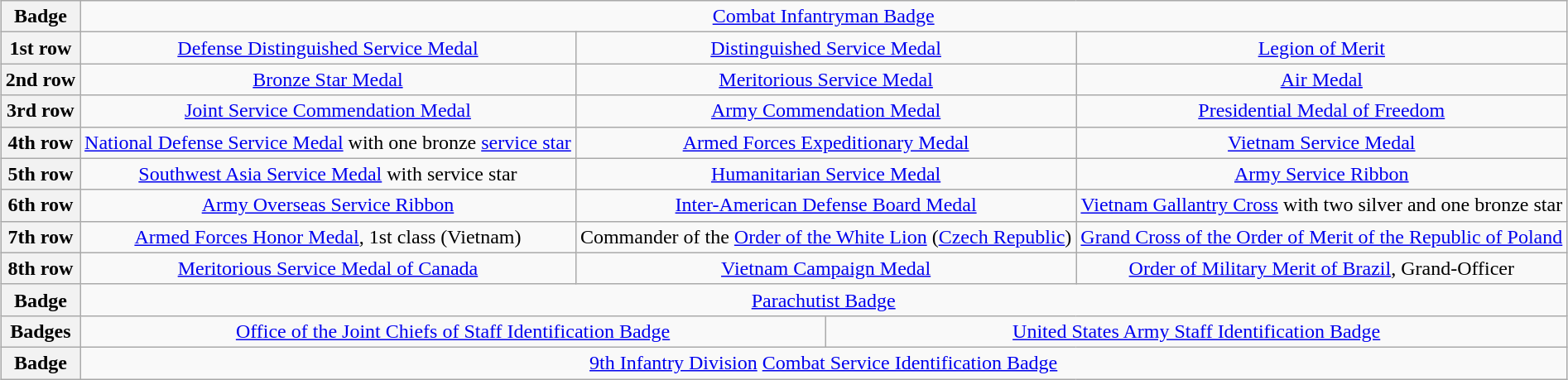<table class="wikitable" style="margin:1em auto; text-align:center;">
<tr>
<th>Badge</th>
<td colspan="5"><a href='#'>Combat Infantryman Badge</a></td>
</tr>
<tr>
<th>1st row</th>
<td colspan="2"><a href='#'>Defense Distinguished Service Medal</a></td>
<td colspan="2"><a href='#'>Distinguished Service Medal</a></td>
<td colspan="2"><a href='#'>Legion of Merit</a></td>
</tr>
<tr>
<th>2nd row</th>
<td colspan="2"><a href='#'>Bronze Star Medal</a></td>
<td colspan="2"><a href='#'>Meritorious Service Medal</a></td>
<td colspan="2"><a href='#'>Air Medal</a></td>
</tr>
<tr>
<th>3rd row</th>
<td colspan="2"><a href='#'>Joint Service Commendation Medal</a></td>
<td colspan="2"><a href='#'>Army Commendation Medal</a></td>
<td colspan="2"><a href='#'>Presidential Medal of Freedom</a></td>
</tr>
<tr>
<th>4th row</th>
<td colspan="2"><a href='#'>National Defense Service Medal</a> with one bronze <a href='#'>service star</a></td>
<td colspan="2"><a href='#'>Armed Forces Expeditionary Medal</a></td>
<td colspan="2"><a href='#'>Vietnam Service Medal</a></td>
</tr>
<tr>
<th>5th row</th>
<td colspan="2"><a href='#'>Southwest Asia Service Medal</a> with service star</td>
<td colspan="2"><a href='#'>Humanitarian Service Medal</a></td>
<td colspan="2"><a href='#'>Army Service Ribbon</a></td>
</tr>
<tr>
<th>6th row</th>
<td colspan="2"><a href='#'>Army Overseas Service Ribbon</a></td>
<td colspan="2"><a href='#'>Inter-American Defense Board Medal</a></td>
<td colspan="2"><a href='#'>Vietnam Gallantry Cross</a> with two silver and one bronze star</td>
</tr>
<tr>
<th>7th row</th>
<td colspan="2"><a href='#'>Armed Forces Honor Medal</a>, 1st class (Vietnam)</td>
<td colspan="2">Commander of the <a href='#'>Order of the White Lion</a> (<a href='#'>Czech Republic</a>)</td>
<td colspan="2"><a href='#'>Grand Cross of the Order of Merit of the Republic of Poland</a></td>
</tr>
<tr>
<th>8th row</th>
<td colspan="2"><a href='#'>Meritorious Service Medal of Canada</a></td>
<td colspan="2"><a href='#'>Vietnam Campaign Medal</a></td>
<td colspan="2"><a href='#'>Order of Military Merit of Brazil</a>, Grand-Officer</td>
</tr>
<tr>
<th>Badge</th>
<td colspan="5"><a href='#'>Parachutist Badge</a></td>
</tr>
<tr>
<th>Badges</th>
<td colspan="3"><a href='#'>Office of the Joint Chiefs of Staff Identification Badge</a></td>
<td colspan="3"><a href='#'>United States Army Staff Identification Badge</a></td>
</tr>
<tr>
<th>Badge</th>
<td colspan="5"><a href='#'>9th Infantry Division</a> <a href='#'>Combat Service Identification Badge</a></td>
</tr>
</table>
